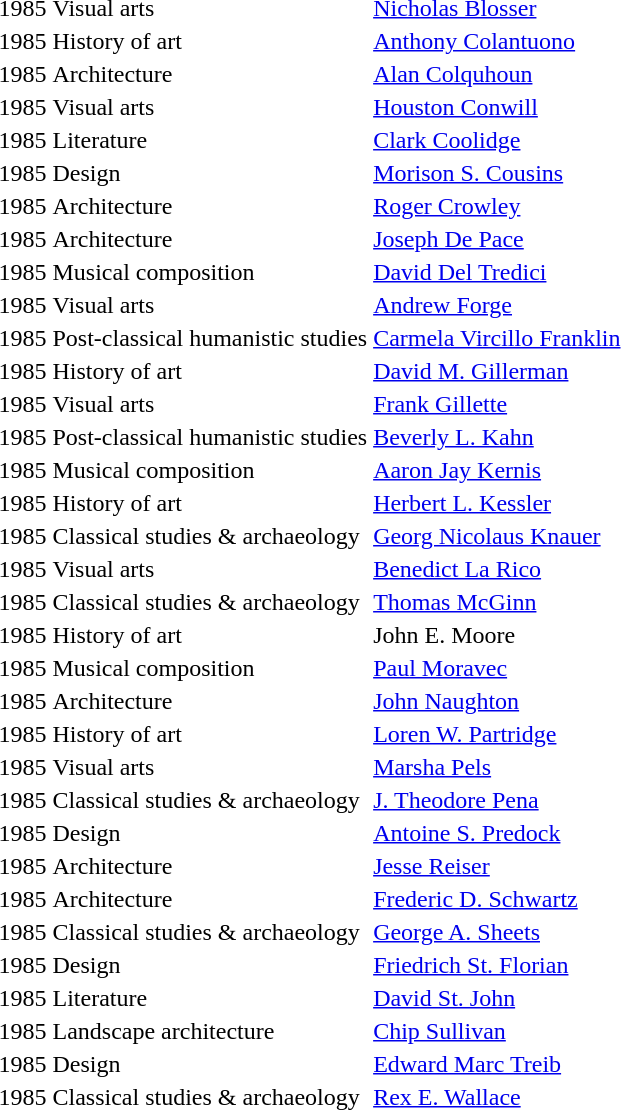<table>
<tr>
<td>1985</td>
<td>Visual arts</td>
<td><a href='#'>Nicholas Blosser</a></td>
</tr>
<tr>
<td>1985</td>
<td>History of art</td>
<td><a href='#'>Anthony Colantuono</a></td>
</tr>
<tr>
<td>1985</td>
<td>Architecture</td>
<td><a href='#'>Alan Colquhoun</a></td>
</tr>
<tr>
<td>1985</td>
<td>Visual arts</td>
<td><a href='#'>Houston Conwill</a></td>
</tr>
<tr>
<td>1985</td>
<td>Literature</td>
<td><a href='#'>Clark Coolidge</a></td>
</tr>
<tr>
<td>1985</td>
<td>Design</td>
<td><a href='#'>Morison S. Cousins</a></td>
</tr>
<tr>
<td>1985</td>
<td>Architecture</td>
<td><a href='#'>Roger Crowley</a></td>
</tr>
<tr>
<td>1985</td>
<td>Architecture</td>
<td><a href='#'>Joseph De Pace</a></td>
</tr>
<tr>
<td>1985</td>
<td>Musical composition</td>
<td><a href='#'>David Del Tredici</a></td>
</tr>
<tr>
<td>1985</td>
<td>Visual arts</td>
<td><a href='#'>Andrew Forge</a></td>
</tr>
<tr>
<td>1985</td>
<td>Post-classical humanistic studies</td>
<td><a href='#'>Carmela Vircillo Franklin</a></td>
</tr>
<tr>
<td>1985</td>
<td>History of art</td>
<td><a href='#'>David M. Gillerman</a></td>
</tr>
<tr>
<td>1985</td>
<td>Visual arts</td>
<td><a href='#'>Frank Gillette</a></td>
</tr>
<tr>
<td>1985</td>
<td>Post-classical humanistic studies</td>
<td><a href='#'>Beverly L. Kahn</a></td>
</tr>
<tr>
<td>1985</td>
<td>Musical composition</td>
<td><a href='#'>Aaron Jay Kernis</a></td>
</tr>
<tr>
<td>1985</td>
<td>History of art</td>
<td><a href='#'>Herbert L. Kessler</a></td>
</tr>
<tr>
<td>1985</td>
<td>Classical studies & archaeology</td>
<td><a href='#'>Georg Nicolaus Knauer</a></td>
</tr>
<tr>
<td>1985</td>
<td>Visual arts</td>
<td><a href='#'>Benedict La Rico</a></td>
</tr>
<tr>
<td>1985</td>
<td>Classical studies & archaeology</td>
<td><a href='#'>Thomas McGinn</a></td>
</tr>
<tr>
<td>1985</td>
<td>History of art</td>
<td>John E. Moore</td>
</tr>
<tr>
<td>1985</td>
<td>Musical composition</td>
<td><a href='#'>Paul Moravec</a></td>
</tr>
<tr>
<td>1985</td>
<td>Architecture</td>
<td><a href='#'>John Naughton</a></td>
</tr>
<tr>
<td>1985</td>
<td>History of art</td>
<td><a href='#'>Loren W. Partridge</a></td>
</tr>
<tr>
<td>1985</td>
<td>Visual arts</td>
<td><a href='#'>Marsha Pels</a></td>
</tr>
<tr>
<td>1985</td>
<td>Classical studies & archaeology</td>
<td><a href='#'>J. Theodore Pena</a></td>
</tr>
<tr>
<td>1985</td>
<td>Design</td>
<td><a href='#'>Antoine S. Predock</a></td>
</tr>
<tr>
<td>1985</td>
<td>Architecture</td>
<td><a href='#'>Jesse Reiser</a></td>
</tr>
<tr>
<td>1985</td>
<td>Architecture</td>
<td><a href='#'>Frederic D. Schwartz</a></td>
</tr>
<tr>
<td>1985</td>
<td>Classical studies & archaeology</td>
<td><a href='#'>George A. Sheets</a></td>
</tr>
<tr>
<td>1985</td>
<td>Design</td>
<td><a href='#'>Friedrich St. Florian</a></td>
</tr>
<tr>
<td>1985</td>
<td>Literature</td>
<td><a href='#'>David St. John</a></td>
</tr>
<tr>
<td>1985</td>
<td>Landscape architecture</td>
<td><a href='#'>Chip Sullivan</a></td>
</tr>
<tr>
<td>1985</td>
<td>Design</td>
<td><a href='#'>Edward Marc Treib</a></td>
</tr>
<tr>
<td>1985</td>
<td>Classical studies & archaeology</td>
<td><a href='#'>Rex E. Wallace</a></td>
</tr>
</table>
